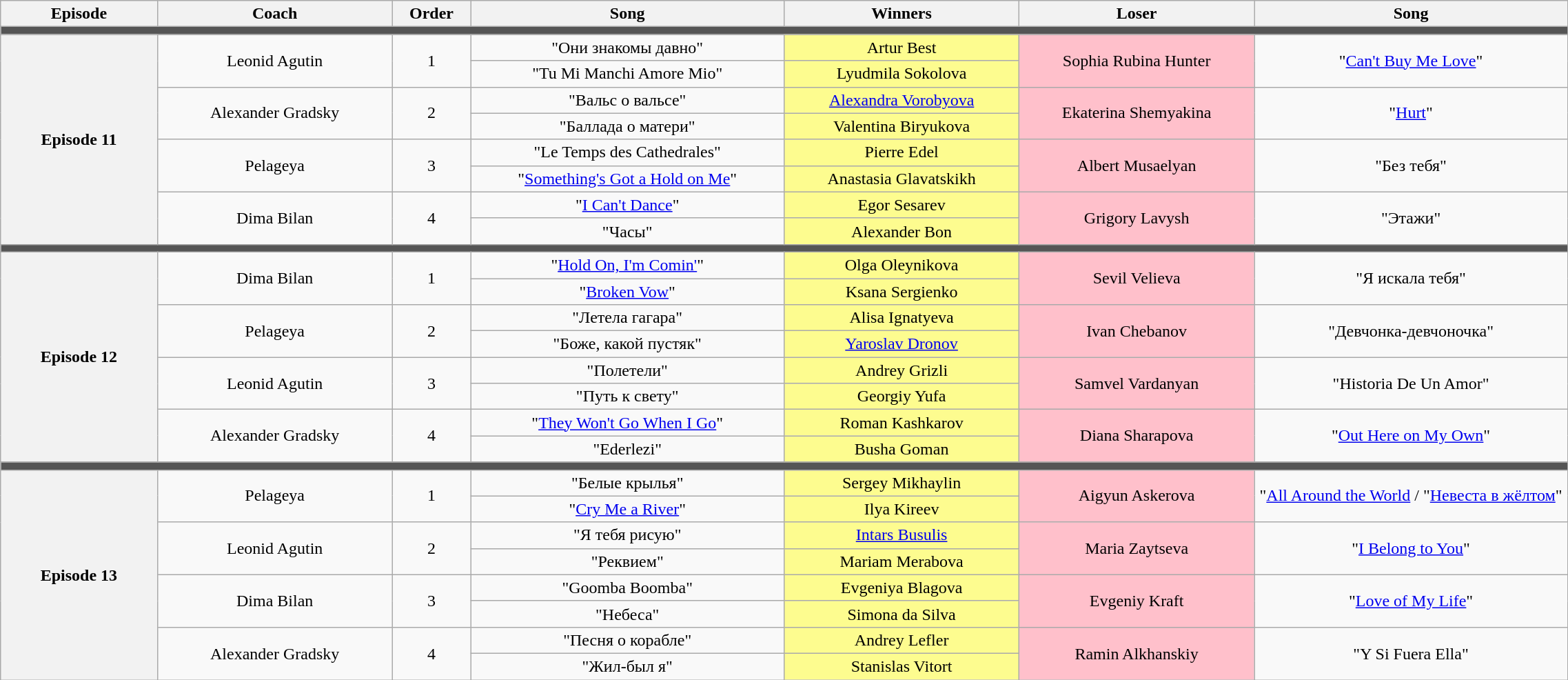<table class="wikitable" style="text-align: center; width:120%;">
<tr>
<th width="10%">Episode</th>
<th width="15%">Coach</th>
<th width="5%">Order</th>
<th width="20%">Song</th>
<th width="15%">Winners</th>
<th width="15%">Loser</th>
<th width="20%">Song</th>
</tr>
<tr>
<td colspan="7" style="background:#555;"></td>
</tr>
<tr>
<th rowspan="8">Episode 11 <br> </th>
<td rowspan=2>Leonid Agutin</td>
<td rowspan=2>1</td>
<td>"Они знакомы давно"</td>
<td style="background:#fdfc8f">Artur Best</td>
<td rowspan=2 style="background:pink">Sophia Rubina Hunter</td>
<td rowspan=2>"<a href='#'>Can't Buy Me Love</a>"</td>
</tr>
<tr>
<td>"Tu Mi Manchi Amore Mio"</td>
<td style="background:#fdfc8f">Lyudmila Sokolova</td>
</tr>
<tr>
<td rowspan=2>Alexander Gradsky</td>
<td rowspan=2>2</td>
<td>"Вальс о вальсе"</td>
<td style="background:#fdfc8f"><a href='#'>Alexandra Vorobyova</a></td>
<td rowspan=2 style="background:pink">Ekaterina Shemyakina</td>
<td rowspan=2>"<a href='#'>Hurt</a>"</td>
</tr>
<tr>
<td>"Баллада о матери"</td>
<td style="background:#fdfc8f">Valentina Biryukova</td>
</tr>
<tr>
<td rowspan=2>Pelageya</td>
<td rowspan=2>3</td>
<td>"Le Temps des Cathedrales"</td>
<td style="background:#fdfc8f">Pierre Edel</td>
<td rowspan=2 style="background:pink">Albert Musaelyan</td>
<td rowspan=2>"Без тебя"</td>
</tr>
<tr>
<td>"<a href='#'>Something's Got a Hold on Me</a>"</td>
<td style="background:#fdfc8f">Anastasia Glavatskikh</td>
</tr>
<tr>
<td rowspan=2>Dima Bilan</td>
<td rowspan=2>4</td>
<td>"<a href='#'>I Can't Dance</a>"</td>
<td style="background:#fdfc8f">Egor Sesarev</td>
<td rowspan=2 style="background:pink">Grigory Lavysh</td>
<td rowspan=2>"Этажи"</td>
</tr>
<tr>
<td>"Часы"</td>
<td style="background:#fdfc8f">Alexander Bon</td>
</tr>
<tr>
<td colspan="10" style="background:#555;"></td>
</tr>
<tr>
<th rowspan=8>Episode 12 <br> </th>
<td rowspan=2>Dima Bilan</td>
<td rowspan=2>1</td>
<td>"<a href='#'>Hold On, I'm Comin'</a>"</td>
<td style="background:#fdfc8f">Olga Oleynikova</td>
<td rowspan=2 style="background:pink">Sevil Velieva</td>
<td rowspan=2>"Я искала тебя"</td>
</tr>
<tr>
<td>"<a href='#'>Broken Vow</a>"</td>
<td style="background:#fdfc8f">Ksana Sergienko</td>
</tr>
<tr>
<td rowspan=2>Pelageya</td>
<td rowspan=2>2</td>
<td>"Летела гагара"</td>
<td style="background:#fdfc8f">Alisa Ignatyeva</td>
<td rowspan=2 style="background:pink">Ivan Chebanov</td>
<td rowspan=2>"Девчонка-девчоночка"</td>
</tr>
<tr>
<td>"Боже, какой пустяк"</td>
<td style="background:#fdfc8f"><a href='#'>Yaroslav Dronov</a></td>
</tr>
<tr>
<td rowspan=2>Leonid Agutin</td>
<td rowspan=2>3</td>
<td>"Полетели"</td>
<td style="background:#fdfc8f">Andrey Grizli</td>
<td rowspan=2 style="background:pink">Samvel Vardanyan</td>
<td rowspan=2>"Historia De Un Amor"</td>
</tr>
<tr>
<td>"Путь к свету"</td>
<td style="background:#fdfc8f">Georgiy Yufa</td>
</tr>
<tr>
<td rowspan=2>Alexander Gradsky</td>
<td rowspan=2>4</td>
<td>"<a href='#'>They Won't Go When I Go</a>"</td>
<td style="background:#fdfc8f">Roman Kashkarov</td>
<td rowspan=2 style="background:pink">Diana Sharapova</td>
<td rowspan=2>"<a href='#'>Out Here on My Own</a>"</td>
</tr>
<tr>
<td>"Ederlezi"</td>
<td style="background:#fdfc8f">Busha Goman</td>
</tr>
<tr>
<td colspan="10" style="background:#555;"></td>
</tr>
<tr>
<th rowspan=8>Episode 13 <br> </th>
<td rowspan=2>Pelageya</td>
<td rowspan=2>1</td>
<td>"Белые крылья"</td>
<td style="background:#fdfc8f">Sergey Mikhaylin</td>
<td rowspan=2 style="background:pink">Aigyun Askerova</td>
<td rowspan=2>"<a href='#'>All Around the World</a> / "<a href='#'>Невеста в жёлтом</a>"</td>
</tr>
<tr>
<td>"<a href='#'>Cry Me a River</a>"</td>
<td style="background:#fdfc8f">Ilya Kireev</td>
</tr>
<tr>
<td rowspan=2>Leonid Agutin</td>
<td rowspan=2>2</td>
<td>"Я тебя рисую"</td>
<td style="background:#fdfc8f"><a href='#'>Intars Busulis</a></td>
<td rowspan=2 style="background:pink">Maria Zaytseva</td>
<td rowspan=2>"<a href='#'>I Belong to You</a>"</td>
</tr>
<tr>
<td style="text-align:center;">"Реквием"</td>
<td style="background:#fdfc8f">Mariam Merabova</td>
</tr>
<tr>
<td rowspan=2>Dima Bilan</td>
<td rowspan=2>3</td>
<td>"Goomba Boomba"</td>
<td style="background:#fdfc8f">Evgeniya Blagova</td>
<td rowspan=2 style="background:pink">Evgeniy Kraft</td>
<td rowspan=2>"<a href='#'>Love of My Life</a>"</td>
</tr>
<tr>
<td>"Небеса"</td>
<td style="background:#fdfc8f">Simona da Silva</td>
</tr>
<tr>
<td rowspan=2>Alexander Gradsky</td>
<td rowspan=2>4</td>
<td>"Песня о корабле"</td>
<td style="background:#fdfc8f">Andrey Lefler</td>
<td rowspan=2 style="background:pink">Ramin Alkhanskiy</td>
<td rowspan=2>"Y Si Fuera Ella"</td>
</tr>
<tr>
<td>"Жил-был я"</td>
<td style="background:#fdfc8f">Stanislas Vitort</td>
</tr>
</table>
